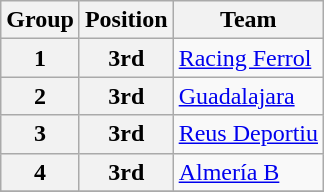<table class="wikitable">
<tr>
<th>Group</th>
<th>Position</th>
<th>Team</th>
</tr>
<tr>
<th>1</th>
<th>3rd</th>
<td><a href='#'>Racing Ferrol</a></td>
</tr>
<tr>
<th>2</th>
<th>3rd</th>
<td><a href='#'>Guadalajara</a></td>
</tr>
<tr>
<th>3</th>
<th>3rd</th>
<td><a href='#'>Reus Deportiu</a></td>
</tr>
<tr>
<th>4</th>
<th>3rd</th>
<td><a href='#'>Almería B</a></td>
</tr>
<tr>
</tr>
</table>
